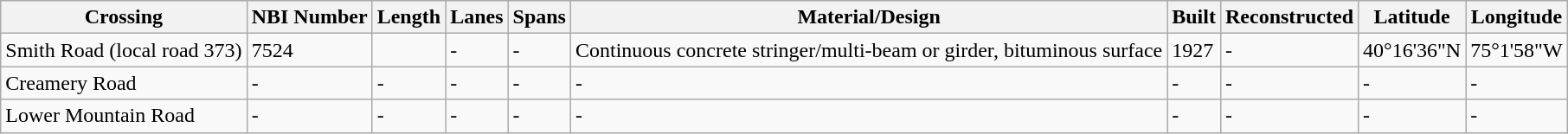<table class="wikitable">
<tr>
<th>Crossing</th>
<th>NBI Number</th>
<th>Length</th>
<th>Lanes</th>
<th>Spans</th>
<th>Material/Design</th>
<th>Built</th>
<th>Reconstructed</th>
<th>Latitude</th>
<th>Longitude</th>
</tr>
<tr>
<td>Smith Road (local road 373)</td>
<td>7524</td>
<td></td>
<td>-</td>
<td>-</td>
<td>Continuous concrete stringer/multi-beam or girder, bituminous surface</td>
<td>1927</td>
<td>-</td>
<td>40°16'36"N</td>
<td>75°1'58"W</td>
</tr>
<tr>
<td>Creamery Road</td>
<td>-</td>
<td>-</td>
<td>-</td>
<td>-</td>
<td>-</td>
<td>-</td>
<td>-</td>
<td>-</td>
<td>-</td>
</tr>
<tr>
<td>Lower Mountain Road</td>
<td>-</td>
<td>-</td>
<td>-</td>
<td>-</td>
<td>-</td>
<td>-</td>
<td>-</td>
<td>-</td>
<td>-</td>
</tr>
</table>
